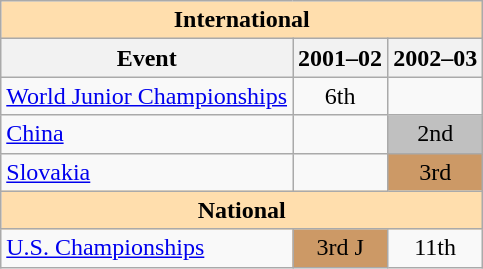<table class="wikitable" style="text-align:center">
<tr>
<th style="background-color: #ffdead; " colspan=3 align=center>International</th>
</tr>
<tr>
<th>Event</th>
<th>2001–02</th>
<th>2002–03</th>
</tr>
<tr>
<td align=left><a href='#'>World Junior Championships</a></td>
<td>6th</td>
<td></td>
</tr>
<tr>
<td align=left> <a href='#'>China</a></td>
<td></td>
<td bgcolor=silver>2nd</td>
</tr>
<tr>
<td align=left> <a href='#'>Slovakia</a></td>
<td></td>
<td bgcolor=cc9966>3rd</td>
</tr>
<tr>
<th style="background-color: #ffdead; " colspan=3 align=center>National</th>
</tr>
<tr>
<td align=left><a href='#'>U.S. Championships</a></td>
<td bgcolor="cc9966">3rd J</td>
<td>11th</td>
</tr>
</table>
